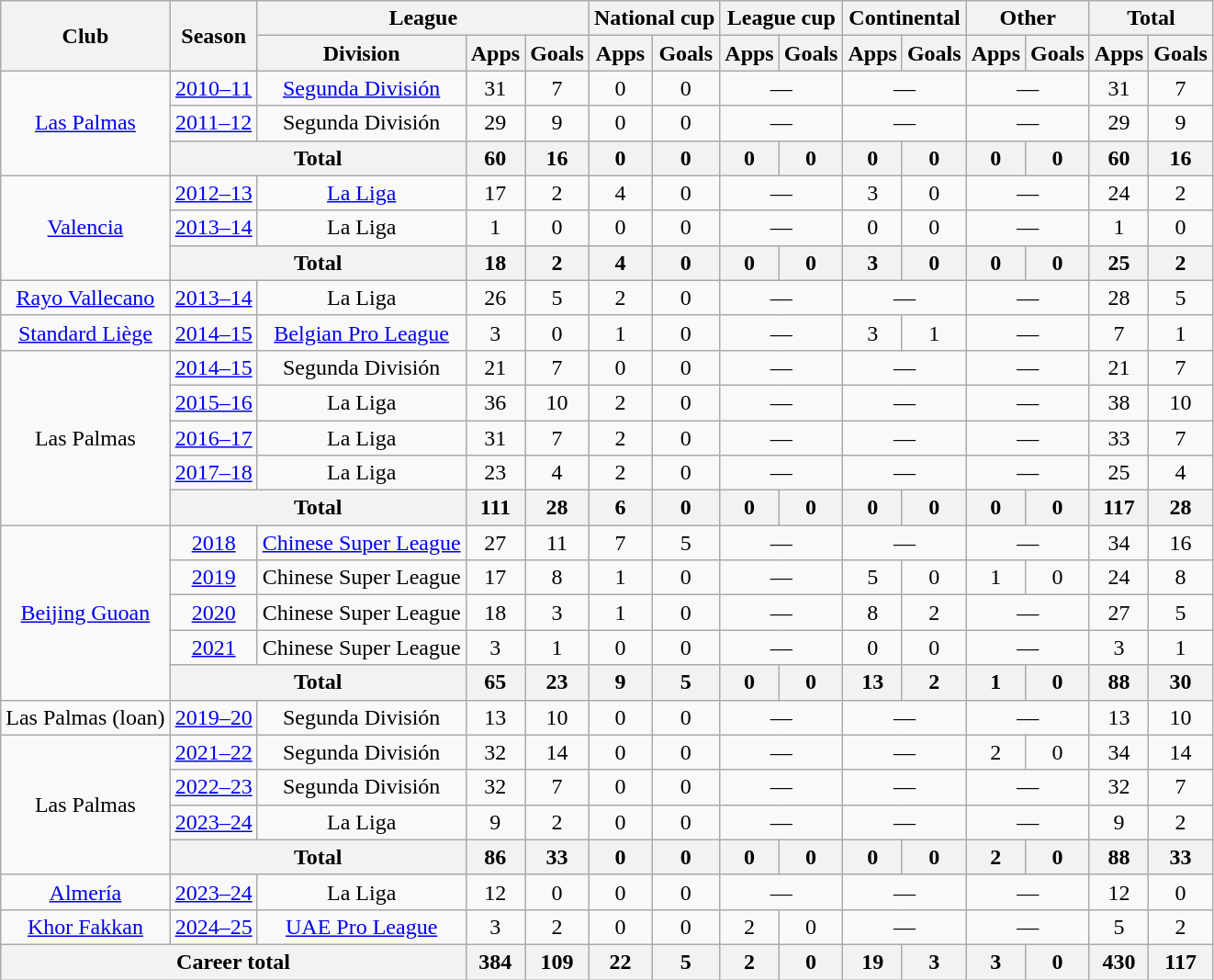<table class="wikitable" style="text-align:center">
<tr>
<th rowspan="2">Club</th>
<th rowspan="2">Season</th>
<th colspan="3">League</th>
<th colspan="2">National cup</th>
<th colspan="2">League cup</th>
<th colspan="2">Continental</th>
<th colspan="2">Other</th>
<th colspan="2">Total</th>
</tr>
<tr>
<th>Division</th>
<th>Apps</th>
<th>Goals</th>
<th>Apps</th>
<th>Goals</th>
<th>Apps</th>
<th>Goals</th>
<th>Apps</th>
<th>Goals</th>
<th>Apps</th>
<th>Goals</th>
<th>Apps</th>
<th>Goals</th>
</tr>
<tr>
<td rowspan="3"><a href='#'>Las Palmas</a></td>
<td><a href='#'>2010–11</a></td>
<td><a href='#'>Segunda División</a></td>
<td>31</td>
<td>7</td>
<td>0</td>
<td>0</td>
<td colspan="2">—</td>
<td colspan="2">—</td>
<td colspan="2">—</td>
<td>31</td>
<td>7</td>
</tr>
<tr>
<td><a href='#'>2011–12</a></td>
<td>Segunda División</td>
<td>29</td>
<td>9</td>
<td>0</td>
<td>0</td>
<td colspan="2">—</td>
<td colspan="2">—</td>
<td colspan="2">—</td>
<td>29</td>
<td>9</td>
</tr>
<tr>
<th colspan="2">Total</th>
<th>60</th>
<th>16</th>
<th>0</th>
<th>0</th>
<th>0</th>
<th>0</th>
<th>0</th>
<th>0</th>
<th>0</th>
<th>0</th>
<th>60</th>
<th>16</th>
</tr>
<tr>
<td rowspan="3"><a href='#'>Valencia</a></td>
<td><a href='#'>2012–13</a></td>
<td><a href='#'>La Liga</a></td>
<td>17</td>
<td>2</td>
<td>4</td>
<td>0</td>
<td colspan="2">—</td>
<td>3</td>
<td>0</td>
<td colspan="2">—</td>
<td>24</td>
<td>2</td>
</tr>
<tr>
<td><a href='#'>2013–14</a></td>
<td>La Liga</td>
<td>1</td>
<td>0</td>
<td>0</td>
<td>0</td>
<td colspan="2">—</td>
<td>0</td>
<td>0</td>
<td colspan="2">—</td>
<td>1</td>
<td>0</td>
</tr>
<tr>
<th colspan="2">Total</th>
<th>18</th>
<th>2</th>
<th>4</th>
<th>0</th>
<th>0</th>
<th>0</th>
<th>3</th>
<th>0</th>
<th>0</th>
<th>0</th>
<th>25</th>
<th>2</th>
</tr>
<tr>
<td><a href='#'>Rayo Vallecano</a></td>
<td><a href='#'>2013–14</a></td>
<td>La Liga</td>
<td>26</td>
<td>5</td>
<td>2</td>
<td>0</td>
<td colspan="2">—</td>
<td colspan="2">—</td>
<td colspan="2">—</td>
<td>28</td>
<td>5</td>
</tr>
<tr>
<td><a href='#'>Standard Liège</a></td>
<td><a href='#'>2014–15</a></td>
<td><a href='#'>Belgian Pro League</a></td>
<td>3</td>
<td>0</td>
<td>1</td>
<td>0</td>
<td colspan="2">—</td>
<td>3</td>
<td>1</td>
<td colspan="2">—</td>
<td>7</td>
<td>1</td>
</tr>
<tr>
<td rowspan="5">Las Palmas</td>
<td><a href='#'>2014–15</a></td>
<td>Segunda División</td>
<td>21</td>
<td>7</td>
<td>0</td>
<td>0</td>
<td colspan="2">—</td>
<td colspan="2">—</td>
<td colspan="2">—</td>
<td>21</td>
<td>7</td>
</tr>
<tr>
<td><a href='#'>2015–16</a></td>
<td>La Liga</td>
<td>36</td>
<td>10</td>
<td>2</td>
<td>0</td>
<td colspan="2">—</td>
<td colspan="2">—</td>
<td colspan="2">—</td>
<td>38</td>
<td>10</td>
</tr>
<tr>
<td><a href='#'>2016–17</a></td>
<td>La Liga</td>
<td>31</td>
<td>7</td>
<td>2</td>
<td>0</td>
<td colspan="2">—</td>
<td colspan="2">—</td>
<td colspan="2">—</td>
<td>33</td>
<td>7</td>
</tr>
<tr>
<td><a href='#'>2017–18</a></td>
<td>La Liga</td>
<td>23</td>
<td>4</td>
<td>2</td>
<td>0</td>
<td colspan="2">—</td>
<td colspan="2">—</td>
<td colspan="2">—</td>
<td>25</td>
<td>4</td>
</tr>
<tr>
<th colspan="2">Total</th>
<th>111</th>
<th>28</th>
<th>6</th>
<th>0</th>
<th>0</th>
<th>0</th>
<th>0</th>
<th>0</th>
<th>0</th>
<th>0</th>
<th>117</th>
<th>28</th>
</tr>
<tr>
<td rowspan="5"><a href='#'>Beijing Guoan</a></td>
<td><a href='#'>2018</a></td>
<td><a href='#'>Chinese Super League</a></td>
<td>27</td>
<td>11</td>
<td>7</td>
<td>5</td>
<td colspan="2">—</td>
<td colspan=2>—</td>
<td colspan="2">—</td>
<td>34</td>
<td>16</td>
</tr>
<tr>
<td><a href='#'>2019</a></td>
<td>Chinese Super League</td>
<td>17</td>
<td>8</td>
<td>1</td>
<td>0</td>
<td colspan="2">—</td>
<td>5</td>
<td>0</td>
<td>1</td>
<td>0</td>
<td>24</td>
<td>8</td>
</tr>
<tr>
<td><a href='#'>2020</a></td>
<td>Chinese Super League</td>
<td>18</td>
<td>3</td>
<td>1</td>
<td>0</td>
<td colspan="2">—</td>
<td>8</td>
<td>2</td>
<td colspan="2">—</td>
<td>27</td>
<td>5</td>
</tr>
<tr>
<td><a href='#'>2021</a></td>
<td>Chinese Super League</td>
<td>3</td>
<td>1</td>
<td>0</td>
<td>0</td>
<td colspan="2">—</td>
<td>0</td>
<td>0</td>
<td colspan="2">—</td>
<td>3</td>
<td>1</td>
</tr>
<tr>
<th colspan="2">Total</th>
<th>65</th>
<th>23</th>
<th>9</th>
<th>5</th>
<th>0</th>
<th>0</th>
<th>13</th>
<th>2</th>
<th>1</th>
<th>0</th>
<th>88</th>
<th>30</th>
</tr>
<tr>
<td>Las Palmas (loan)</td>
<td><a href='#'>2019–20</a></td>
<td>Segunda División</td>
<td>13</td>
<td>10</td>
<td>0</td>
<td>0</td>
<td colspan="2">—</td>
<td colspan="2">—</td>
<td colspan="2">—</td>
<td>13</td>
<td>10</td>
</tr>
<tr>
<td rowspan="4">Las Palmas</td>
<td><a href='#'>2021–22</a></td>
<td>Segunda División</td>
<td>32</td>
<td>14</td>
<td>0</td>
<td>0</td>
<td colspan="2">—</td>
<td colspan="2">—</td>
<td>2</td>
<td>0</td>
<td>34</td>
<td>14</td>
</tr>
<tr>
<td><a href='#'>2022–23</a></td>
<td>Segunda División</td>
<td>32</td>
<td>7</td>
<td>0</td>
<td>0</td>
<td colspan="2">—</td>
<td colspan="2">—</td>
<td colspan="2">—</td>
<td>32</td>
<td>7</td>
</tr>
<tr>
<td><a href='#'>2023–24</a></td>
<td>La Liga</td>
<td>9</td>
<td>2</td>
<td>0</td>
<td>0</td>
<td colspan="2">—</td>
<td colspan="2">—</td>
<td colspan="2">—</td>
<td>9</td>
<td>2</td>
</tr>
<tr>
<th colspan="2">Total</th>
<th>86</th>
<th>33</th>
<th>0</th>
<th>0</th>
<th>0</th>
<th>0</th>
<th>0</th>
<th>0</th>
<th>2</th>
<th>0</th>
<th>88</th>
<th>33</th>
</tr>
<tr>
<td><a href='#'>Almería</a></td>
<td><a href='#'>2023–24</a></td>
<td>La Liga</td>
<td>12</td>
<td>0</td>
<td>0</td>
<td>0</td>
<td colspan="2">—</td>
<td colspan="2">—</td>
<td colspan="2">—</td>
<td>12</td>
<td>0</td>
</tr>
<tr>
<td><a href='#'>Khor Fakkan</a></td>
<td><a href='#'>2024–25</a></td>
<td><a href='#'>UAE Pro League</a></td>
<td>3</td>
<td>2</td>
<td>0</td>
<td>0</td>
<td>2</td>
<td>0</td>
<td colspan="2">—</td>
<td colspan="2">—</td>
<td>5</td>
<td>2</td>
</tr>
<tr>
<th colspan="3">Career total</th>
<th>384</th>
<th>109</th>
<th>22</th>
<th>5</th>
<th>2</th>
<th>0</th>
<th>19</th>
<th>3</th>
<th>3</th>
<th>0</th>
<th>430</th>
<th>117</th>
</tr>
</table>
